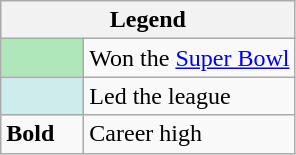<table class="wikitable mw-collapsible">
<tr>
<th colspan="2">Legend</th>
</tr>
<tr>
<td style="background:#afe6ba; width:3em;"></td>
<td>Won the <a href='#'>Super Bowl</a></td>
</tr>
<tr>
<td style="background:#cfecec; width:3em;"></td>
<td>Led the league</td>
</tr>
<tr>
<td><strong>Bold</strong></td>
<td>Career high</td>
</tr>
</table>
